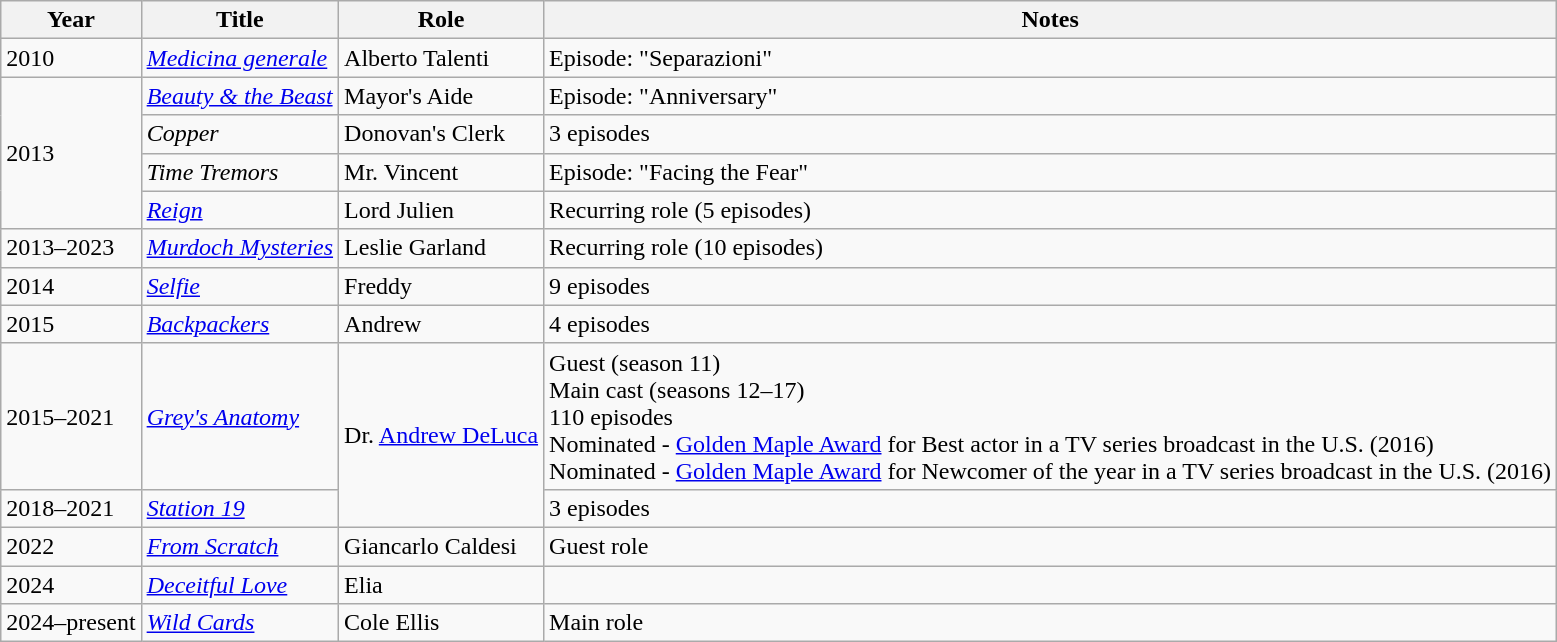<table class="wikitable sortable">
<tr>
<th>Year</th>
<th>Title</th>
<th>Role</th>
<th class="unsortable">Notes</th>
</tr>
<tr>
<td>2010</td>
<td><em><a href='#'>Medicina generale</a></em></td>
<td>Alberto Talenti</td>
<td>Episode: "Separazioni"</td>
</tr>
<tr>
<td rowspan="4">2013</td>
<td><em><a href='#'>Beauty & the Beast</a></em></td>
<td>Mayor's Aide</td>
<td>Episode: "Anniversary"</td>
</tr>
<tr>
<td><em>Copper</em></td>
<td>Donovan's Clerk</td>
<td>3 episodes</td>
</tr>
<tr>
<td><em>Time Tremors</em></td>
<td>Mr. Vincent</td>
<td>Episode: "Facing the Fear"</td>
</tr>
<tr>
<td><em><a href='#'>Reign</a></em></td>
<td>Lord Julien</td>
<td>Recurring role (5 episodes)</td>
</tr>
<tr>
<td>2013–2023</td>
<td><em><a href='#'>Murdoch Mysteries</a></em></td>
<td>Leslie Garland</td>
<td>Recurring role (10 episodes)</td>
</tr>
<tr>
<td>2014</td>
<td><em><a href='#'>Selfie</a></em></td>
<td>Freddy</td>
<td>9 episodes</td>
</tr>
<tr>
<td>2015</td>
<td><em><a href='#'>Backpackers</a></em></td>
<td>Andrew</td>
<td>4 episodes</td>
</tr>
<tr>
<td>2015–2021</td>
<td><em><a href='#'>Grey's Anatomy</a></em></td>
<td rowspan="2">Dr. <a href='#'>Andrew DeLuca</a></td>
<td>Guest (season 11)<br>Main cast (seasons 12–17)<br>110 episodes<br>Nominated - <a href='#'>Golden Maple Award</a> for Best actor in a TV series broadcast in the U.S. (2016)<br>Nominated - <a href='#'>Golden Maple Award</a> for Newcomer of the year in a TV series broadcast in the U.S. (2016)</td>
</tr>
<tr>
<td>2018–2021</td>
<td><em><a href='#'>Station 19</a></em></td>
<td>3 episodes</td>
</tr>
<tr>
<td>2022</td>
<td><em><a href='#'>From Scratch</a></em></td>
<td>Giancarlo Caldesi</td>
<td>Guest role</td>
</tr>
<tr>
<td>2024</td>
<td><em><a href='#'>Deceitful Love</a></em></td>
<td>Elia</td>
<td></td>
</tr>
<tr>
<td>2024–present</td>
<td><em><a href='#'>Wild Cards</a></em></td>
<td>Cole Ellis</td>
<td>Main role</td>
</tr>
</table>
